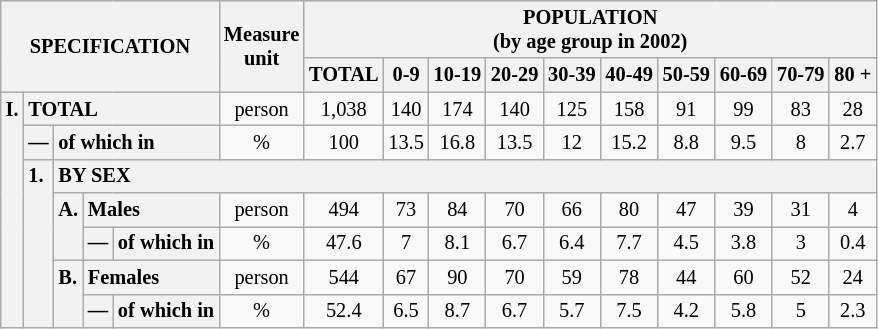<table class="wikitable" style="font-size:85%; text-align:center">
<tr>
<th rowspan="2" colspan="5">SPECIFICATION</th>
<th rowspan="2">Measure<br> unit</th>
<th colspan="10" rowspan="1">POPULATION<br> (by age group in 2002)</th>
</tr>
<tr>
<th>TOTAL</th>
<th>0-9</th>
<th>10-19</th>
<th>20-29</th>
<th>30-39</th>
<th>40-49</th>
<th>50-59</th>
<th>60-69</th>
<th>70-79</th>
<th>80 +</th>
</tr>
<tr>
<th style="text-align:left" valign="top" rowspan="7">I.</th>
<th style="text-align:left" colspan="4">TOTAL</th>
<td>person</td>
<td>1,038</td>
<td>140</td>
<td>174</td>
<td>140</td>
<td>125</td>
<td>158</td>
<td>91</td>
<td>99</td>
<td>83</td>
<td>28</td>
</tr>
<tr>
<th style="text-align:left" valign="top">—</th>
<th style="text-align:left" colspan="3">of which in</th>
<td>%</td>
<td>100</td>
<td>13.5</td>
<td>16.8</td>
<td>13.5</td>
<td>12</td>
<td>15.2</td>
<td>8.8</td>
<td>9.5</td>
<td>8</td>
<td>2.7</td>
</tr>
<tr>
<th style="text-align:left" valign="top" rowspan="5">1.</th>
<th style="text-align:left" colspan="14">BY SEX</th>
</tr>
<tr>
<th style="text-align:left" valign="top" rowspan="2">A.</th>
<th style="text-align:left" colspan="2">Males</th>
<td>person</td>
<td>494</td>
<td>73</td>
<td>84</td>
<td>70</td>
<td>66</td>
<td>80</td>
<td>47</td>
<td>39</td>
<td>31</td>
<td>4</td>
</tr>
<tr>
<th style="text-align:left" valign="top">—</th>
<th style="text-align:left" colspan="1">of which in</th>
<td>%</td>
<td>47.6</td>
<td>7</td>
<td>8.1</td>
<td>6.7</td>
<td>6.4</td>
<td>7.7</td>
<td>4.5</td>
<td>3.8</td>
<td>3</td>
<td>0.4</td>
</tr>
<tr>
<th style="text-align:left" valign="top" rowspan="2">B.</th>
<th style="text-align:left" colspan="2">Females</th>
<td>person</td>
<td>544</td>
<td>67</td>
<td>90</td>
<td>70</td>
<td>59</td>
<td>78</td>
<td>44</td>
<td>60</td>
<td>52</td>
<td>24</td>
</tr>
<tr>
<th style="text-align:left" valign="top">—</th>
<th style="text-align:left" colspan="1">of which in</th>
<td>%</td>
<td>52.4</td>
<td>6.5</td>
<td>8.7</td>
<td>6.7</td>
<td>5.7</td>
<td>7.5</td>
<td>4.2</td>
<td>5.8</td>
<td>5</td>
<td>2.3</td>
</tr>
</table>
